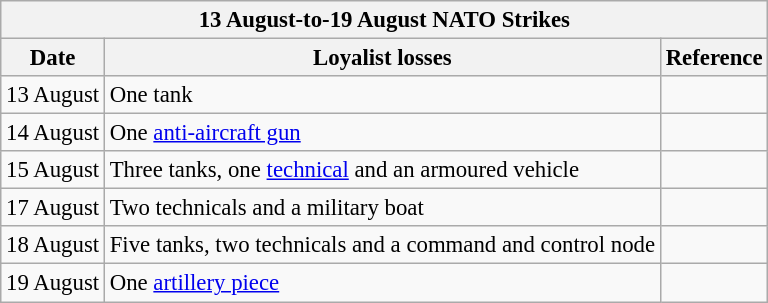<table class="wikitable" style="font-size:95%;">
<tr>
<th colspan="3">13 August-to-19 August NATO Strikes</th>
</tr>
<tr>
<th>Date</th>
<th>Loyalist losses</th>
<th>Reference</th>
</tr>
<tr>
<td>13 August</td>
<td>One tank</td>
<td></td>
</tr>
<tr>
<td>14 August</td>
<td>One <a href='#'>anti-aircraft gun</a></td>
<td></td>
</tr>
<tr>
<td>15 August</td>
<td>Three tanks, one <a href='#'>technical</a> and an armoured vehicle</td>
<td></td>
</tr>
<tr>
<td>17 August</td>
<td>Two technicals and a military boat</td>
<td></td>
</tr>
<tr>
<td>18 August</td>
<td>Five tanks, two technicals and a command and control node</td>
<td></td>
</tr>
<tr>
<td>19 August</td>
<td>One <a href='#'>artillery piece</a></td>
<td></td>
</tr>
</table>
